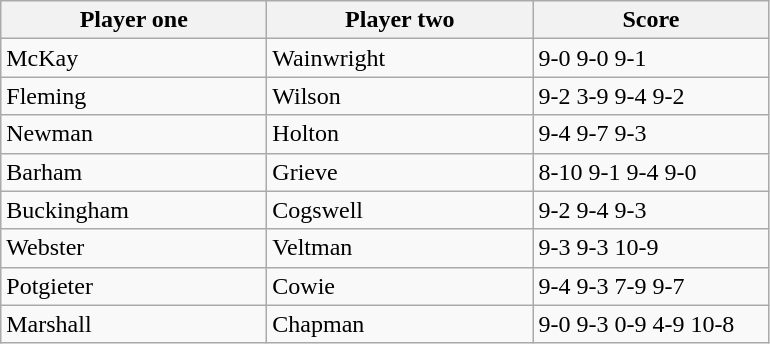<table class="wikitable">
<tr>
<th width=170>Player one</th>
<th width=170>Player two</th>
<th width=150>Score</th>
</tr>
<tr>
<td> McKay</td>
<td> Wainwright</td>
<td>9-0 9-0 9-1</td>
</tr>
<tr>
<td> Fleming</td>
<td> Wilson</td>
<td>9-2 3-9 9-4 9-2</td>
</tr>
<tr>
<td> Newman</td>
<td> Holton</td>
<td>9-4 9-7 9-3</td>
</tr>
<tr>
<td> Barham</td>
<td> Grieve</td>
<td>8-10 9-1 9-4 9-0</td>
</tr>
<tr>
<td> Buckingham</td>
<td> Cogswell</td>
<td>9-2 9-4 9-3</td>
</tr>
<tr>
<td> Webster</td>
<td> Veltman</td>
<td>9-3 9-3 10-9</td>
</tr>
<tr>
<td> Potgieter</td>
<td> Cowie</td>
<td>9-4 9-3 7-9 9-7</td>
</tr>
<tr>
<td> Marshall</td>
<td> Chapman</td>
<td>9-0 9-3 0-9 4-9 10-8</td>
</tr>
</table>
